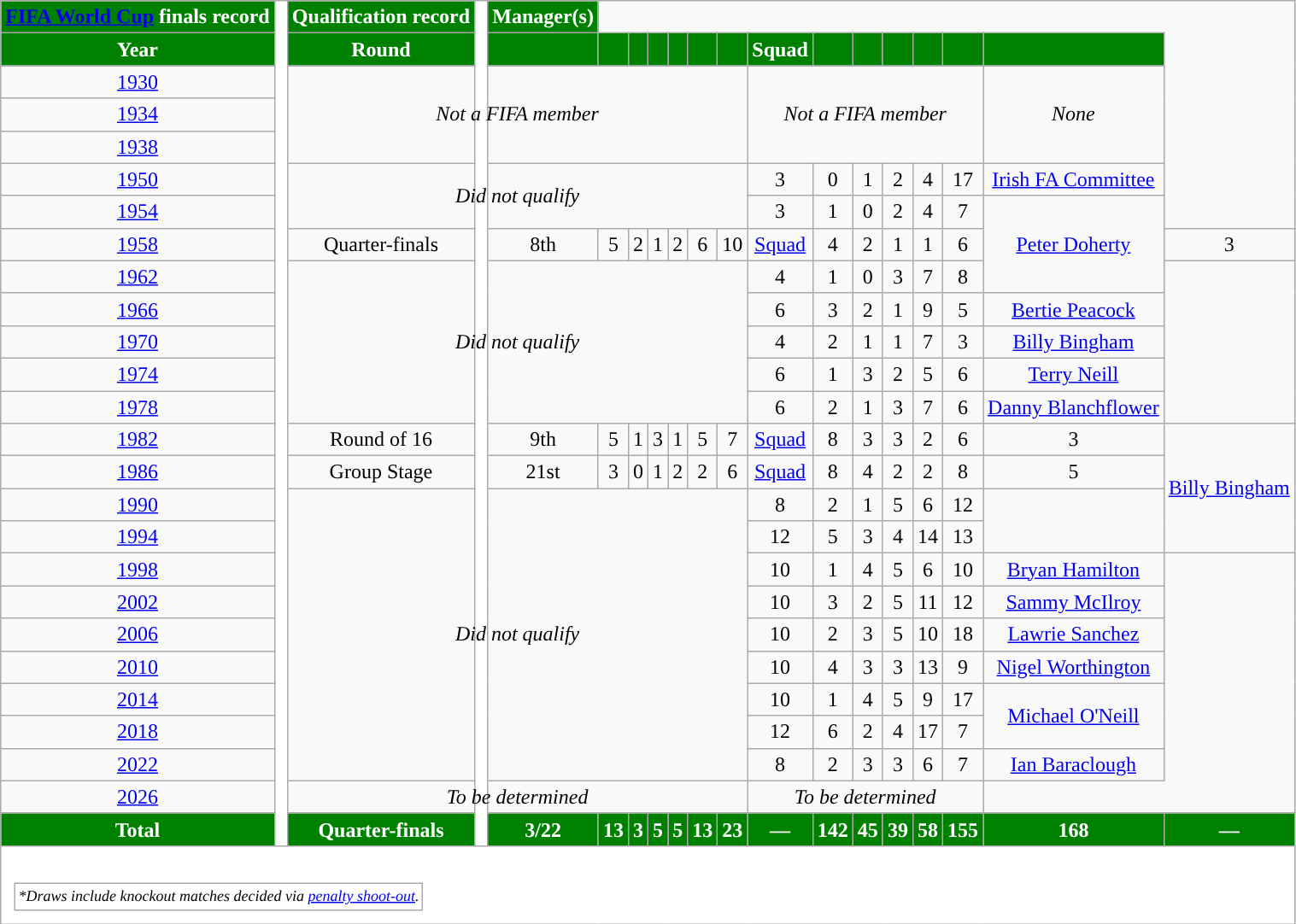<table class="wikitable" style="text-align:center;">
<tr>
<th style="background-color:#008000; color:white; "><a href='#'>FIFA World Cup</a> finals record</th>
<th style="width:1%;background:white" rowspan="26"></th>
<th style="background-color:#008000; color:white; ">Qualification record</th>
<th style="width:1%;background:white" rowspan="26"></th>
<th style="background-color:#008000; color:white; ">Manager(s)</th>
</tr>
<tr>
<th style="background-color:#008000; color:white; ">Year</th>
<th style="background-color:#008000; color:white; ">Round</th>
<th style="background-color:#008000; color:white; "></th>
<th style="background-color:#008000; color:white; "></th>
<th style="background-color:#008000; color:white; "></th>
<th style="background-color:#008000; color:white; "></th>
<th style="background-color:#008000; color:white; "></th>
<th style="background-color:#008000; color:white; "></th>
<th style="background-color:#008000; color:white; "></th>
<th style="background-color:#008000; color:white; ">Squad</th>
<th style="background-color:#008000; color:white; "></th>
<th style="background-color:#008000; color:white; "></th>
<th style="background-color:#008000; color:white; "></th>
<th style="background-color:#008000; color:white; "></th>
<th style="background-color:#008000; color:white; "></th>
<th style="background-color:#008000; color:white; "></th>
</tr>
<tr>
<td scope="row"> <a href='#'>1930</a></td>
<td rowspan=3 colspan=9><em>Not a FIFA member</em></td>
<td rowspan=3 colspan=6><em>Not a FIFA member</em></td>
<td rowspan=3><em>None</em></td>
</tr>
<tr>
<td scope="row"> <a href='#'>1934</a></td>
</tr>
<tr>
<td scope="row"> <a href='#'>1938</a></td>
</tr>
<tr>
<td scope="row"> <a href='#'>1950</a></td>
<td rowspan=2 colspan=9><em>Did not qualify</em></td>
<td>3</td>
<td>0</td>
<td>1</td>
<td>2</td>
<td>4</td>
<td>17</td>
<td><a href='#'>Irish FA Committee</a></td>
</tr>
<tr>
<td scope="row"> <a href='#'>1954</a></td>
<td>3</td>
<td>1</td>
<td>0</td>
<td>2</td>
<td>4</td>
<td>7</td>
<td rowspan=3><a href='#'>Peter Doherty</a></td>
</tr>
<tr>
<td scope="row"> <a href='#'>1958</a></td>
<td>Quarter-finals</td>
<td>8th</td>
<td>5</td>
<td>2</td>
<td>1</td>
<td>2</td>
<td>6</td>
<td>10</td>
<td><a href='#'>Squad</a></td>
<td>4</td>
<td>2</td>
<td>1</td>
<td>1</td>
<td>6</td>
<td>3</td>
</tr>
<tr>
<td scope="row"> <a href='#'>1962</a></td>
<td rowspan=5 colspan=9><em>Did not qualify</em></td>
<td>4</td>
<td>1</td>
<td>0</td>
<td>3</td>
<td>7</td>
<td>8</td>
</tr>
<tr>
<td scope="row"> <a href='#'>1966</a></td>
<td>6</td>
<td>3</td>
<td>2</td>
<td>1</td>
<td>9</td>
<td>5</td>
<td><a href='#'>Bertie Peacock</a></td>
</tr>
<tr>
<td scope="row"> <a href='#'>1970</a></td>
<td>4</td>
<td>2</td>
<td>1</td>
<td>1</td>
<td>7</td>
<td>3</td>
<td><a href='#'>Billy Bingham</a></td>
</tr>
<tr>
<td scope="row"> <a href='#'>1974</a></td>
<td>6</td>
<td>1</td>
<td>3</td>
<td>2</td>
<td>5</td>
<td>6</td>
<td><a href='#'>Terry Neill</a></td>
</tr>
<tr>
<td scope="row"> <a href='#'>1978</a></td>
<td>6</td>
<td>2</td>
<td>1</td>
<td>3</td>
<td>7</td>
<td>6</td>
<td><a href='#'>Danny Blanchflower</a></td>
</tr>
<tr>
<td scope="row"> <a href='#'>1982</a></td>
<td>Round of 16</td>
<td>9th</td>
<td>5</td>
<td>1</td>
<td>3</td>
<td>1</td>
<td>5</td>
<td>7</td>
<td><a href='#'>Squad</a></td>
<td>8</td>
<td>3</td>
<td>3</td>
<td>2</td>
<td>6</td>
<td>3</td>
<td rowspan=4><a href='#'>Billy Bingham</a></td>
</tr>
<tr>
<td scope="row"> <a href='#'>1986</a></td>
<td>Group Stage</td>
<td>21st</td>
<td>3</td>
<td>0</td>
<td>1</td>
<td>2</td>
<td>2</td>
<td>6</td>
<td><a href='#'>Squad</a></td>
<td>8</td>
<td>4</td>
<td>2</td>
<td>2</td>
<td>8</td>
<td>5</td>
</tr>
<tr>
<td scope="row"> <a href='#'>1990</a></td>
<td rowspan=9 colspan=9><em>Did not qualify</em></td>
<td>8</td>
<td>2</td>
<td>1</td>
<td>5</td>
<td>6</td>
<td>12</td>
</tr>
<tr>
<td scope="row"> <a href='#'>1994</a></td>
<td>12</td>
<td>5</td>
<td>3</td>
<td>4</td>
<td>14</td>
<td>13</td>
</tr>
<tr>
<td scope="row"> <a href='#'>1998</a></td>
<td>10</td>
<td>1</td>
<td>4</td>
<td>5</td>
<td>6</td>
<td>10</td>
<td><a href='#'>Bryan Hamilton</a></td>
</tr>
<tr>
<td scope="row">  <a href='#'>2002</a></td>
<td>10</td>
<td>3</td>
<td>2</td>
<td>5</td>
<td>11</td>
<td>12</td>
<td><a href='#'>Sammy McIlroy</a></td>
</tr>
<tr>
<td scope="row"> <a href='#'>2006</a></td>
<td>10</td>
<td>2</td>
<td>3</td>
<td>5</td>
<td>10</td>
<td>18</td>
<td><a href='#'>Lawrie Sanchez</a></td>
</tr>
<tr>
<td scope="row"> <a href='#'>2010</a></td>
<td>10</td>
<td>4</td>
<td>3</td>
<td>3</td>
<td>13</td>
<td>9</td>
<td><a href='#'>Nigel Worthington</a></td>
</tr>
<tr>
<td scope="row"> <a href='#'>2014</a></td>
<td>10</td>
<td>1</td>
<td>4</td>
<td>5</td>
<td>9</td>
<td>17</td>
<td rowspan=2><a href='#'>Michael O'Neill</a></td>
</tr>
<tr>
<td scope="row"> <a href='#'>2018</a></td>
<td>12</td>
<td>6</td>
<td>2</td>
<td>4</td>
<td>17</td>
<td>7</td>
</tr>
<tr>
<td scope="row"> <a href='#'>2022</a></td>
<td>8</td>
<td>2</td>
<td>3</td>
<td>3</td>
<td>6</td>
<td>7</td>
<td><a href='#'>Ian Baraclough</a></td>
</tr>
<tr>
<td scope="row">   <a href='#'>2026</a></td>
<td colspan=9><em>To be determined</em></td>
<td colspan=6><em>To be determined</em></td>
</tr>
<tr>
<th style="background-color:#008000; color:white; "><strong>Total</strong></th>
<th style="background-color:#008000; color:white; "><strong>Quarter-finals</strong></th>
<th style="background-color:#008000; color:white; "><strong>3/22</strong></th>
<th style="background-color:#008000; color:white; "><strong>13</strong></th>
<th style="background-color:#008000; color:white; "><strong>3</strong></th>
<th style="background-color:#008000; color:white; "><strong>5</strong></th>
<th style="background-color:#008000; color:white; "><strong>5</strong></th>
<th style="background-color:#008000; color:white; "><strong>13</strong></th>
<th style="background-color:#008000; color:white; "><strong>23</strong></th>
<th style="background-color:#008000; color:white; ">—</th>
<th style="background-color:#008000; color:white; "><strong>142</strong></th>
<th style="background-color:#008000; color:white; "><strong>45</strong></th>
<th style="background-color:#008000; color:white; "><strong>39</strong></th>
<th style="background-color:#008000; color:white; "><strong>58</strong></th>
<th style="background-color:#008000; color:white; "><strong>155</strong></th>
<th style="background-color:#008000; color:white; "><strong>168</strong></th>
<th style="background-color:#008000; color:white; ">—</th>
</tr>
<tr>
<td colspan="99" style="background:white;padding:.5em"><br><table>
<tr>
<td style="font-size:12px"><em>*Draws include knockout matches decided via <a href='#'>penalty shoot-out</a>.</em></td>
</tr>
</table>
</td>
</tr>
</table>
